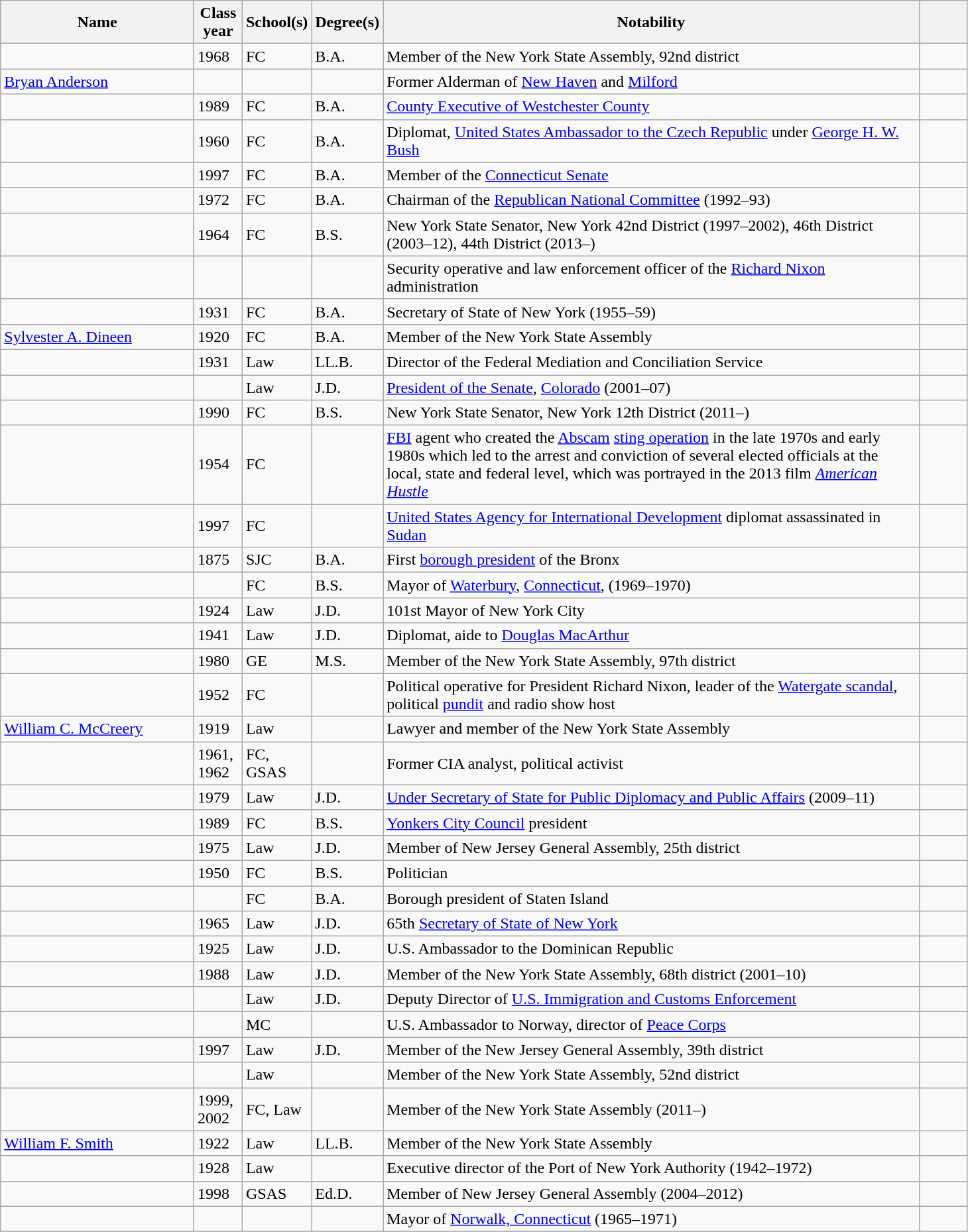<table class="wikitable sortable" style="width:77%">
<tr>
<th style="width:20%;">Name</th>
<th style="width:5%;">Class year</th>
<th style="width:5%;">School(s)</th>
<th style="width:5%;">Degree(s)</th>
<th style="width:*;" class="unsortable">Notability</th>
<th style="width:5%;" class="unsortable"></th>
</tr>
<tr>
<td></td>
<td>1968</td>
<td>FC</td>
<td>B.A.</td>
<td>Member of the New York State Assembly, 92nd district</td>
<td style=text-align:center></td>
</tr>
<tr>
<td><a href='#'>Bryan Anderson</a></td>
<td></td>
<td></td>
<td></td>
<td>Former Alderman of <a href='#'>New Haven</a> and <a href='#'>Milford</a></td>
<td style="text-align: center;"></td>
</tr>
<tr>
<td></td>
<td>1989</td>
<td>FC</td>
<td>B.A.</td>
<td><a href='#'>County Executive of Westchester County</a></td>
<td align=center></td>
</tr>
<tr>
<td></td>
<td>1960</td>
<td>FC</td>
<td>B.A.</td>
<td>Diplomat, <a href='#'>United States Ambassador to the Czech Republic</a> under <a href='#'>George H. W. Bush</a></td>
<td style=text-align:center></td>
</tr>
<tr>
<td></td>
<td>1997</td>
<td>FC</td>
<td>B.A.</td>
<td>Member of the <a href='#'>Connecticut Senate</a></td>
<td style=text-align:center></td>
</tr>
<tr>
<td></td>
<td>1972</td>
<td>FC</td>
<td>B.A.</td>
<td>Chairman of the <a href='#'>Republican National Committee</a> (1992–93)</td>
<td style=text-align:center></td>
</tr>
<tr>
<td></td>
<td>1964</td>
<td>FC</td>
<td>B.S.</td>
<td>New York State Senator, New York 42nd District (1997–2002), 46th District (2003–12), 44th District (2013–)</td>
<td align=center></td>
</tr>
<tr>
<td></td>
<td></td>
<td></td>
<td></td>
<td>Security operative and law enforcement officer of the <a href='#'>Richard Nixon</a> administration</td>
<td style=text-align:center></td>
</tr>
<tr>
<td></td>
<td>1931</td>
<td>FC</td>
<td>B.A.</td>
<td>Secretary of State of New York (1955–59)</td>
<td align=center></td>
</tr>
<tr>
<td><a href='#'>Sylvester A. Dineen</a></td>
<td>1920</td>
<td>FC</td>
<td>B.A.</td>
<td>Member of the New York State Assembly</td>
<td></td>
</tr>
<tr>
<td></td>
<td>1931</td>
<td>Law</td>
<td>LL.B.</td>
<td>Director of the Federal Mediation and Conciliation Service</td>
<td style=text-align:center></td>
</tr>
<tr>
<td></td>
<td></td>
<td>Law</td>
<td>J.D.</td>
<td><a href='#'>President of the Senate</a>, <a href='#'>Colorado</a> (2001–07)</td>
<td style=text-align:Center></td>
</tr>
<tr>
<td></td>
<td>1990</td>
<td>FC</td>
<td>B.S.</td>
<td>New York State Senator, New York 12th District (2011–)</td>
<td style=text-align:center></td>
</tr>
<tr>
<td></td>
<td>1954</td>
<td>FC</td>
<td></td>
<td><a href='#'>FBI</a> agent who created the <a href='#'>Abscam</a> <a href='#'>sting operation</a> in the late 1970s and early 1980s which led to the arrest and conviction of several elected officials at the local, state and federal level, which was portrayed in the 2013 film <em><a href='#'>American Hustle</a></em></td>
<td></td>
</tr>
<tr>
<td></td>
<td>1997</td>
<td>FC</td>
<td></td>
<td><a href='#'>United States Agency for International Development</a> diplomat assassinated in <a href='#'>Sudan</a></td>
<td></td>
</tr>
<tr>
<td></td>
<td>1875</td>
<td>SJC</td>
<td>B.A.</td>
<td>First <a href='#'>borough president</a> of the Bronx</td>
<td align=center></td>
</tr>
<tr>
<td></td>
<td></td>
<td>FC</td>
<td>B.S.</td>
<td>Mayor of <a href='#'>Waterbury</a>, <a href='#'>Connecticut</a>, (1969–1970)</td>
<td></td>
</tr>
<tr>
<td></td>
<td>1924</td>
<td>Law</td>
<td>J.D.</td>
<td>101st Mayor of New York City</td>
<td style=text-align:center></td>
</tr>
<tr>
<td></td>
<td>1941</td>
<td>Law</td>
<td>J.D.</td>
<td>Diplomat, aide to <a href='#'>Douglas MacArthur</a></td>
<td align=center></td>
</tr>
<tr>
<td></td>
<td>1980</td>
<td>GE</td>
<td>M.S.</td>
<td>Member of the New York State Assembly, 97th district</td>
<td style=text-align:center></td>
</tr>
<tr>
<td></td>
<td>1952</td>
<td>FC</td>
<td></td>
<td>Political operative for President Richard Nixon, leader of the <a href='#'>Watergate scandal</a>, political <a href='#'>pundit</a> and radio show host</td>
<td></td>
</tr>
<tr>
<td><a href='#'>William C. McCreery</a></td>
<td>1919</td>
<td>Law</td>
<td></td>
<td>Lawyer and member of the New York State Assembly</td>
<td></td>
</tr>
<tr>
<td></td>
<td>1961, 1962</td>
<td>FC, GSAS</td>
<td></td>
<td>Former CIA analyst, political activist</td>
<td></td>
</tr>
<tr>
<td></td>
<td>1979</td>
<td>Law</td>
<td>J.D.</td>
<td><a href='#'>Under Secretary of State for Public Diplomacy and Public Affairs</a> (2009–11)</td>
<td style=text-align:center></td>
</tr>
<tr>
<td></td>
<td>1989</td>
<td>FC</td>
<td>B.S.</td>
<td><a href='#'>Yonkers City Council</a> president</td>
<td align=center></td>
</tr>
<tr>
<td></td>
<td>1975</td>
<td>Law</td>
<td>J.D.</td>
<td>Member of New Jersey General Assembly, 25th district</td>
<td align=center></td>
</tr>
<tr>
<td></td>
<td>1950</td>
<td>FC</td>
<td>B.S.</td>
<td>Politician</td>
<td align=center></td>
</tr>
<tr>
<td></td>
<td></td>
<td>FC</td>
<td>B.A.</td>
<td>Borough president of Staten Island</td>
<td align=center></td>
</tr>
<tr>
<td></td>
<td>1965</td>
<td>Law</td>
<td>J.D.</td>
<td>65th <a href='#'>Secretary of State of New York</a></td>
<td style=text-align:center></td>
</tr>
<tr>
<td></td>
<td>1925</td>
<td>Law</td>
<td>J.D.</td>
<td>U.S. Ambassador to the Dominican Republic</td>
<td style=text-align:center></td>
</tr>
<tr>
<td></td>
<td>1988</td>
<td>Law</td>
<td>J.D.</td>
<td>Member of the New York State Assembly, 68th district (2001–10)</td>
<td style=text-align:center></td>
</tr>
<tr>
<td></td>
<td></td>
<td>Law</td>
<td>J.D.</td>
<td>Deputy Director of <a href='#'>U.S. Immigration and Customs Enforcement</a></td>
<td style=text-align:center></td>
</tr>
<tr>
<td></td>
<td></td>
<td>MC</td>
<td></td>
<td>U.S. Ambassador to Norway, director of <a href='#'>Peace Corps</a></td>
<td align=center></td>
</tr>
<tr>
<td></td>
<td>1997</td>
<td>Law</td>
<td>J.D.</td>
<td>Member of the New Jersey General Assembly, 39th district</td>
<td style=text-align:center></td>
</tr>
<tr>
<td></td>
<td></td>
<td>Law</td>
<td></td>
<td>Member of the New York State Assembly, 52nd district</td>
<td></td>
</tr>
<tr>
<td></td>
<td>1999, 2002</td>
<td>FC, Law</td>
<td></td>
<td>Member of the New York State Assembly (2011–)</td>
<td></td>
</tr>
<tr>
<td><a href='#'>William F. Smith</a></td>
<td>1922</td>
<td>Law</td>
<td>LL.B.</td>
<td>Member of the New York State Assembly</td>
<td></td>
</tr>
<tr>
<td></td>
<td>1928</td>
<td>Law</td>
<td></td>
<td>Executive director of the Port of New York Authority (1942–1972)</td>
<td></td>
</tr>
<tr>
<td></td>
<td>1998</td>
<td>GSAS</td>
<td>Ed.D.</td>
<td>Member of New Jersey General Assembly (2004–2012)</td>
<td style=text-align:center></td>
</tr>
<tr>
<td></td>
<td></td>
<td></td>
<td></td>
<td>Mayor of <a href='#'>Norwalk, Connecticut</a> (1965–1971)</td>
<td></td>
</tr>
<tr>
</tr>
</table>
